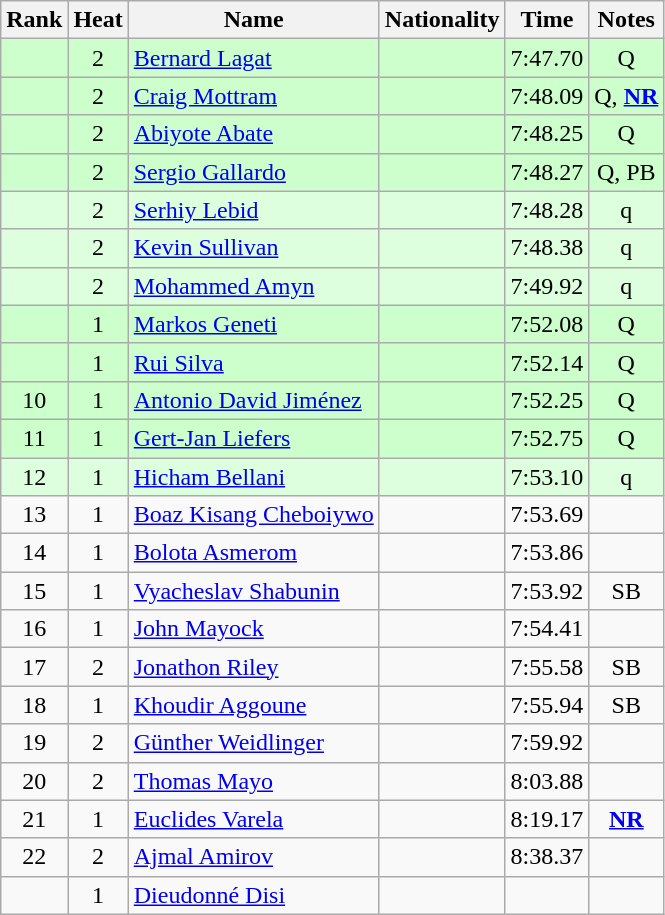<table class="wikitable sortable" style="text-align:center">
<tr>
<th>Rank</th>
<th>Heat</th>
<th>Name</th>
<th>Nationality</th>
<th>Time</th>
<th>Notes</th>
</tr>
<tr bgcolor=ccffcc>
<td></td>
<td>2</td>
<td align="left"><a href='#'>Bernard Lagat</a></td>
<td align=left></td>
<td>7:47.70</td>
<td>Q</td>
</tr>
<tr bgcolor=ccffcc>
<td></td>
<td>2</td>
<td align="left"><a href='#'>Craig Mottram</a></td>
<td align=left></td>
<td>7:48.09</td>
<td>Q, <strong><a href='#'>NR</a></strong></td>
</tr>
<tr bgcolor=ccffcc>
<td></td>
<td>2</td>
<td align="left"><a href='#'>Abiyote Abate</a></td>
<td align=left></td>
<td>7:48.25</td>
<td>Q</td>
</tr>
<tr bgcolor=ccffcc>
<td></td>
<td>2</td>
<td align="left"><a href='#'>Sergio Gallardo</a></td>
<td align=left></td>
<td>7:48.27</td>
<td>Q, PB</td>
</tr>
<tr bgcolor=ddffdd>
<td></td>
<td>2</td>
<td align="left"><a href='#'>Serhiy Lebid</a></td>
<td align=left></td>
<td>7:48.28</td>
<td>q</td>
</tr>
<tr bgcolor=ddffdd>
<td></td>
<td>2</td>
<td align="left"><a href='#'>Kevin Sullivan</a></td>
<td align=left></td>
<td>7:48.38</td>
<td>q</td>
</tr>
<tr bgcolor=ddffdd>
<td></td>
<td>2</td>
<td align="left"><a href='#'>Mohammed Amyn</a></td>
<td align=left></td>
<td>7:49.92</td>
<td>q</td>
</tr>
<tr bgcolor=ccffcc>
<td></td>
<td>1</td>
<td align="left"><a href='#'>Markos Geneti</a></td>
<td align=left></td>
<td>7:52.08</td>
<td>Q</td>
</tr>
<tr bgcolor=ccffcc>
<td></td>
<td>1</td>
<td align="left"><a href='#'>Rui Silva</a></td>
<td align=left></td>
<td>7:52.14</td>
<td>Q</td>
</tr>
<tr bgcolor=ccffcc>
<td>10</td>
<td>1</td>
<td align="left"><a href='#'>Antonio David Jiménez</a></td>
<td align=left></td>
<td>7:52.25</td>
<td>Q</td>
</tr>
<tr bgcolor=ccffcc>
<td>11</td>
<td>1</td>
<td align="left"><a href='#'>Gert-Jan Liefers</a></td>
<td align=left></td>
<td>7:52.75</td>
<td>Q</td>
</tr>
<tr bgcolor=ddffdd>
<td>12</td>
<td>1</td>
<td align="left"><a href='#'>Hicham Bellani</a></td>
<td align=left></td>
<td>7:53.10</td>
<td>q</td>
</tr>
<tr>
<td>13</td>
<td>1</td>
<td align="left"><a href='#'>Boaz Kisang Cheboiywo</a></td>
<td align=left></td>
<td>7:53.69</td>
<td></td>
</tr>
<tr>
<td>14</td>
<td>1</td>
<td align="left"><a href='#'>Bolota Asmerom</a></td>
<td align=left></td>
<td>7:53.86</td>
<td></td>
</tr>
<tr>
<td>15</td>
<td>1</td>
<td align="left"><a href='#'>Vyacheslav Shabunin</a></td>
<td align=left></td>
<td>7:53.92</td>
<td>SB</td>
</tr>
<tr>
<td>16</td>
<td>1</td>
<td align="left"><a href='#'>John Mayock</a></td>
<td align=left></td>
<td>7:54.41</td>
<td></td>
</tr>
<tr>
<td>17</td>
<td>2</td>
<td align="left"><a href='#'>Jonathon Riley</a></td>
<td align=left></td>
<td>7:55.58</td>
<td>SB</td>
</tr>
<tr>
<td>18</td>
<td>1</td>
<td align="left"><a href='#'>Khoudir Aggoune</a></td>
<td align=left></td>
<td>7:55.94</td>
<td>SB</td>
</tr>
<tr>
<td>19</td>
<td>2</td>
<td align="left"><a href='#'>Günther Weidlinger</a></td>
<td align=left></td>
<td>7:59.92</td>
<td></td>
</tr>
<tr>
<td>20</td>
<td>2</td>
<td align="left"><a href='#'>Thomas Mayo</a></td>
<td align=left></td>
<td>8:03.88</td>
<td></td>
</tr>
<tr>
<td>21</td>
<td>1</td>
<td align="left"><a href='#'>Euclides Varela</a></td>
<td align=left></td>
<td>8:19.17</td>
<td><strong><a href='#'>NR</a></strong></td>
</tr>
<tr>
<td>22</td>
<td>2</td>
<td align="left"><a href='#'>Ajmal Amirov</a></td>
<td align=left></td>
<td>8:38.37</td>
<td></td>
</tr>
<tr>
<td></td>
<td>1</td>
<td align="left"><a href='#'>Dieudonné Disi</a></td>
<td align=left></td>
<td></td>
<td></td>
</tr>
</table>
